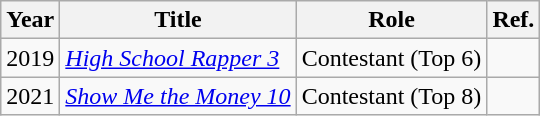<table class="wikitable">
<tr>
<th>Year</th>
<th>Title</th>
<th>Role</th>
<th>Ref.</th>
</tr>
<tr>
<td>2019</td>
<td><em><a href='#'>High School Rapper 3</a></em></td>
<td>Contestant (Top 6)</td>
<td></td>
</tr>
<tr>
<td>2021</td>
<td><em><a href='#'>Show Me the Money 10</a></em></td>
<td>Contestant (Top 8)</td>
<td></td>
</tr>
</table>
